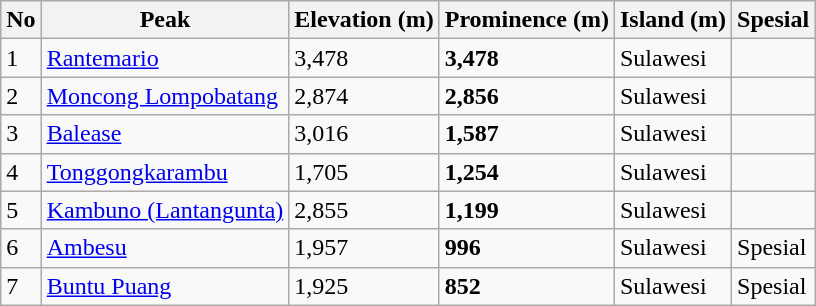<table class="wikitable sortable">
<tr>
<th>No</th>
<th>Peak</th>
<th>Elevation (m)</th>
<th>Prominence (m)</th>
<th>Island (m)</th>
<th>Spesial</th>
</tr>
<tr>
<td>1</td>
<td><a href='#'>Rantemario</a></td>
<td>3,478</td>
<td><strong>3,478</strong></td>
<td>Sulawesi</td>
<td></td>
</tr>
<tr>
<td>2</td>
<td><a href='#'>Moncong Lompobatang</a></td>
<td>2,874</td>
<td><strong>2,856</strong></td>
<td>Sulawesi</td>
<td></td>
</tr>
<tr>
<td>3</td>
<td><a href='#'>Balease</a></td>
<td>3,016</td>
<td><strong>1,587</strong></td>
<td>Sulawesi</td>
<td></td>
</tr>
<tr>
<td>4</td>
<td><a href='#'>Tonggongkarambu</a></td>
<td>1,705</td>
<td><strong>1,254</strong></td>
<td>Sulawesi</td>
<td></td>
</tr>
<tr>
<td>5</td>
<td><a href='#'>Kambuno (Lantangunta)</a></td>
<td>2,855</td>
<td><strong>1,199</strong></td>
<td>Sulawesi</td>
<td></td>
</tr>
<tr>
<td>6</td>
<td><a href='#'>Ambesu</a></td>
<td>1,957</td>
<td><strong>996</strong></td>
<td>Sulawesi</td>
<td>Spesial</td>
</tr>
<tr>
<td>7</td>
<td><a href='#'>Buntu Puang</a></td>
<td>1,925</td>
<td><strong>852</strong></td>
<td>Sulawesi</td>
<td>Spesial</td>
</tr>
</table>
